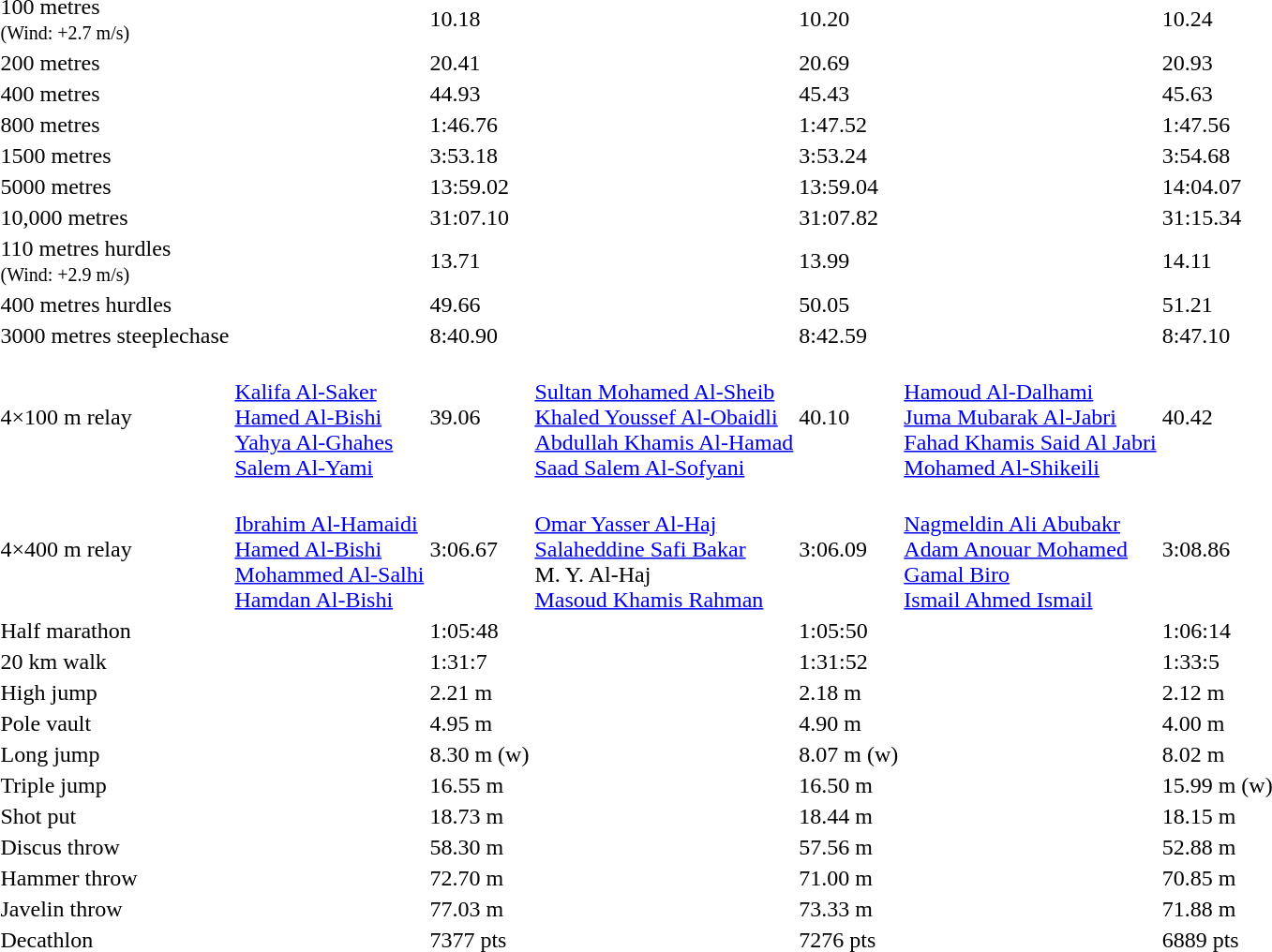<table>
<tr>
<td>100 metres<br><small>(Wind: +2.7 m/s)</small></td>
<td></td>
<td>10.18</td>
<td></td>
<td>10.20</td>
<td></td>
<td>10.24</td>
</tr>
<tr>
<td>200 metres</td>
<td></td>
<td>20.41</td>
<td></td>
<td>20.69</td>
<td></td>
<td>20.93</td>
</tr>
<tr>
<td>400 metres</td>
<td></td>
<td>44.93</td>
<td></td>
<td>45.43</td>
<td></td>
<td>45.63</td>
</tr>
<tr>
<td>800 metres</td>
<td></td>
<td>1:46.76</td>
<td></td>
<td>1:47.52</td>
<td></td>
<td>1:47.56</td>
</tr>
<tr>
<td>1500 metres</td>
<td></td>
<td>3:53.18</td>
<td></td>
<td>3:53.24</td>
<td></td>
<td>3:54.68</td>
</tr>
<tr>
<td>5000 metres</td>
<td></td>
<td>13:59.02</td>
<td></td>
<td>13:59.04</td>
<td></td>
<td>14:04.07</td>
</tr>
<tr>
<td>10,000 metres</td>
<td></td>
<td>31:07.10</td>
<td></td>
<td>31:07.82</td>
<td></td>
<td>31:15.34</td>
</tr>
<tr>
<td>110 metres hurdles<br><small>(Wind: +2.9 m/s)</small></td>
<td></td>
<td>13.71</td>
<td></td>
<td>13.99</td>
<td></td>
<td>14.11</td>
</tr>
<tr>
<td>400 metres hurdles</td>
<td></td>
<td>49.66</td>
<td></td>
<td>50.05</td>
<td></td>
<td>51.21</td>
</tr>
<tr>
<td>3000 metres steeplechase</td>
<td></td>
<td>8:40.90</td>
<td></td>
<td>8:42.59</td>
<td></td>
<td>8:47.10</td>
</tr>
<tr>
<td>4×100 m relay</td>
<td><br><a href='#'>Kalifa Al-Saker</a><br><a href='#'>Hamed Al-Bishi</a><br><a href='#'>Yahya Al-Ghahes</a><br><a href='#'>Salem Al-Yami</a></td>
<td>39.06</td>
<td><br><a href='#'>Sultan Mohamed Al-Sheib</a><br><a href='#'>Khaled Youssef Al-Obaidli</a><br><a href='#'>Abdullah Khamis Al-Hamad</a><br><a href='#'>Saad Salem Al-Sofyani</a></td>
<td>40.10</td>
<td><br><a href='#'>Hamoud Al-Dalhami</a><br><a href='#'>Juma Mubarak Al-Jabri</a><br><a href='#'>Fahad Khamis Said Al Jabri</a><br><a href='#'>Mohamed Al-Shikeili</a></td>
<td>40.42</td>
</tr>
<tr>
<td>4×400 m relay</td>
<td><br><a href='#'>Ibrahim Al-Hamaidi</a><br><a href='#'>Hamed Al-Bishi</a><br><a href='#'>Mohammed Al-Salhi</a><br><a href='#'>Hamdan Al-Bishi</a></td>
<td>3:06.67</td>
<td><br><a href='#'>Omar Yasser Al-Haj</a><br><a href='#'>Salaheddine Safi Bakar</a><br>M. Y. Al-Haj<br><a href='#'>Masoud Khamis Rahman</a></td>
<td>3:06.09</td>
<td><br><a href='#'>Nagmeldin Ali Abubakr</a><br><a href='#'>Adam Anouar Mohamed</a><br><a href='#'>Gamal Biro</a><br><a href='#'>Ismail Ahmed Ismail</a></td>
<td>3:08.86</td>
</tr>
<tr>
<td>Half marathon</td>
<td></td>
<td>1:05:48</td>
<td></td>
<td>1:05:50</td>
<td></td>
<td>1:06:14</td>
</tr>
<tr>
<td>20 km walk</td>
<td></td>
<td>1:31:7</td>
<td></td>
<td>1:31:52</td>
<td></td>
<td>1:33:5</td>
</tr>
<tr>
<td>High jump</td>
<td></td>
<td>2.21 m</td>
<td></td>
<td>2.18 m</td>
<td></td>
<td>2.12 m</td>
</tr>
<tr>
<td>Pole vault</td>
<td></td>
<td>4.95 m</td>
<td></td>
<td>4.90 m</td>
<td></td>
<td>4.00 m</td>
</tr>
<tr>
<td>Long jump</td>
<td></td>
<td>8.30 m (w)</td>
<td></td>
<td>8.07 m (w)</td>
<td></td>
<td>8.02 m</td>
</tr>
<tr>
<td>Triple jump</td>
<td></td>
<td>16.55 m</td>
<td></td>
<td>16.50 m</td>
<td></td>
<td>15.99 m (w)</td>
</tr>
<tr>
<td>Shot put</td>
<td></td>
<td>18.73 m</td>
<td></td>
<td>18.44 m</td>
<td></td>
<td>18.15 m</td>
</tr>
<tr>
<td>Discus throw</td>
<td></td>
<td>58.30 m</td>
<td></td>
<td>57.56 m</td>
<td></td>
<td>52.88 m</td>
</tr>
<tr>
<td>Hammer throw</td>
<td></td>
<td>72.70 m</td>
<td></td>
<td>71.00 m</td>
<td></td>
<td>70.85 m</td>
</tr>
<tr>
<td>Javelin throw</td>
<td></td>
<td>77.03 m</td>
<td></td>
<td>73.33 m</td>
<td></td>
<td>71.88 m</td>
</tr>
<tr>
<td>Decathlon</td>
<td></td>
<td>7377 pts</td>
<td></td>
<td>7276 pts</td>
<td></td>
<td>6889 pts</td>
</tr>
</table>
